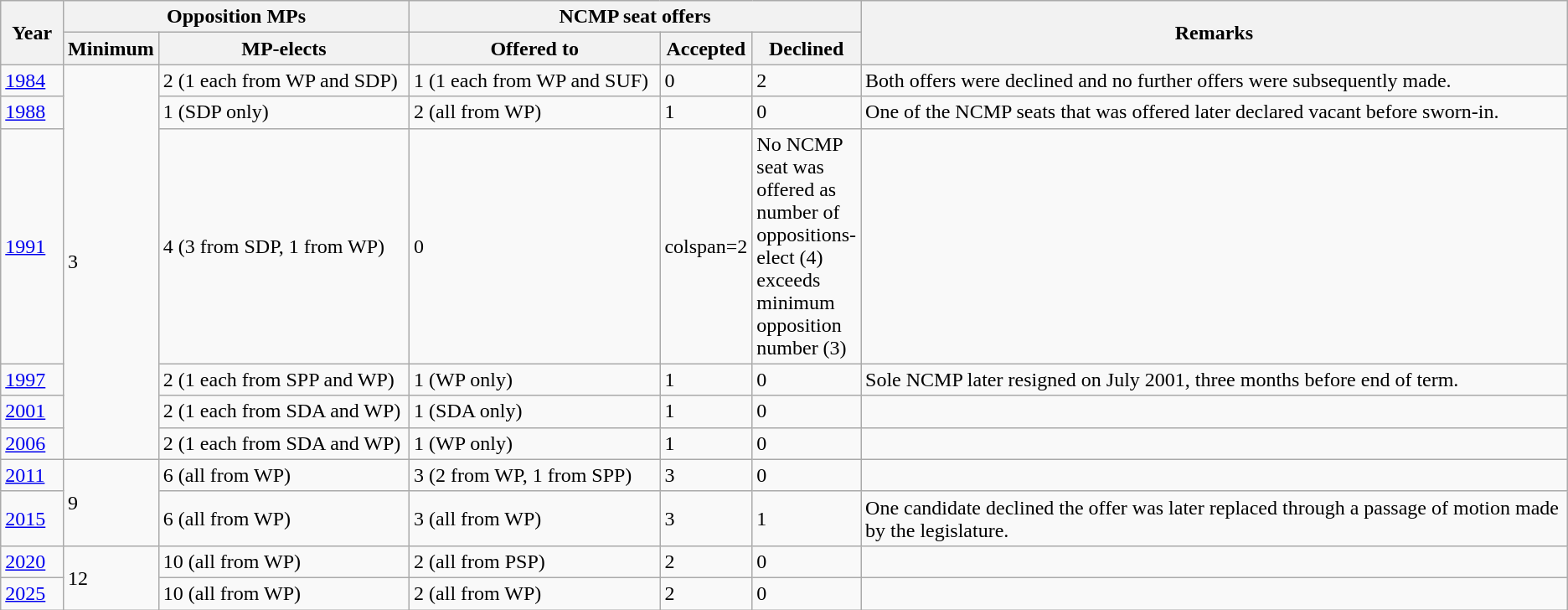<table class="wikitable">
<tr>
<th rowspan=2 style="width:04%">Year</th>
<th colspan=2>Opposition MPs</th>
<th colspan=3>NCMP seat offers</th>
<th rowspan=2>Remarks</th>
</tr>
<tr>
<th style="width:06%">Minimum</th>
<th style="width:16%">MP-elects</th>
<th style="width:16%">Offered to</th>
<th style="width:04%">Accepted</th>
<th style="width:04%">Declined</th>
</tr>
<tr>
<td><a href='#'>1984</a></td>
<td rowspan=6>3</td>
<td>2 (1 each from WP and SDP)</td>
<td>1 (1 each from WP and SUF)</td>
<td>0</td>
<td>2</td>
<td>Both offers were declined and no further offers were subsequently made.</td>
</tr>
<tr>
<td><a href='#'>1988</a></td>
<td>1 (SDP only)</td>
<td>2 (all from WP)</td>
<td>1</td>
<td>0</td>
<td>One of the NCMP seats that was offered later declared vacant before sworn-in.</td>
</tr>
<tr>
<td><a href='#'>1991</a></td>
<td>4 (3 from SDP, 1 from WP)</td>
<td>0</td>
<td>colspan=2 </td>
<td>No NCMP seat was offered as number of oppositions-elect (4) exceeds minimum opposition number (3)</td>
</tr>
<tr>
<td><a href='#'>1997</a></td>
<td>2 (1 each from SPP and WP)</td>
<td>1 (WP only)</td>
<td>1</td>
<td>0</td>
<td>Sole NCMP later resigned on July 2001, three months before end of term.</td>
</tr>
<tr>
<td><a href='#'>2001</a></td>
<td>2 (1 each from SDA and WP)</td>
<td>1 (SDA only)</td>
<td>1</td>
<td>0</td>
<td></td>
</tr>
<tr>
<td><a href='#'>2006</a></td>
<td>2 (1 each from SDA and WP)</td>
<td>1 (WP only)</td>
<td>1</td>
<td>0</td>
<td></td>
</tr>
<tr>
<td><a href='#'>2011</a></td>
<td rowspan=2>9</td>
<td>6 (all from WP)</td>
<td>3 (2 from WP, 1 from SPP)</td>
<td>3</td>
<td>0</td>
<td></td>
</tr>
<tr>
<td><a href='#'>2015</a></td>
<td>6 (all from WP)</td>
<td>3 (all from WP)</td>
<td>3</td>
<td>1</td>
<td>One candidate declined the offer was later replaced through a passage of motion made by the legislature.</td>
</tr>
<tr>
<td><a href='#'>2020</a></td>
<td rowspan=2>12</td>
<td>10 (all from WP)</td>
<td>2 (all from PSP)</td>
<td>2</td>
<td>0</td>
<td></td>
</tr>
<tr>
<td><a href='#'>2025</a></td>
<td>10 (all from WP)</td>
<td>2 (all from WP)</td>
<td>2</td>
<td>0</td>
<td></td>
</tr>
</table>
